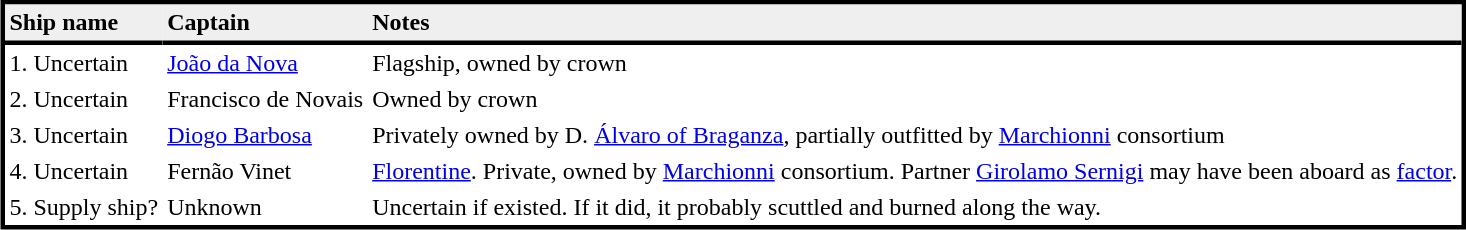<table cellpadding=3 cellspacing=0 style="margin:5px; border:3px solid;">
<tr>
<td style="border-bottom:3px solid; background:#efefef;"><strong>Ship name</strong></td>
<td style="border-bottom:3px solid; background:#efefef;"><strong>Captain</strong></td>
<td style="border-bottom:3px solid; background:#efefef;"><strong>Notes</strong></td>
</tr>
<tr valign = top>
<td>1. Uncertain</td>
<td><a href='#'>João da Nova</a></td>
<td>Flagship, owned by crown</td>
</tr>
<tr valign = top>
<td>2. Uncertain</td>
<td>Francisco de Novais</td>
<td>Owned by crown</td>
</tr>
<tr valign = top>
<td>3. Uncertain</td>
<td><a href='#'>Diogo Barbosa</a></td>
<td>Privately owned by D. <a href='#'>Álvaro of Braganza</a>, partially outfitted by <a href='#'>Marchionni</a> consortium</td>
</tr>
<tr valign = top>
<td>4. Uncertain</td>
<td>Fernão Vinet</td>
<td><a href='#'>Florentine</a>. Private, owned by <a href='#'>Marchionni</a> consortium. Partner <a href='#'>Girolamo Sernigi</a> may have been aboard as <a href='#'>factor</a>.</td>
</tr>
<tr valign = top>
<td>5. Supply ship?</td>
<td>Unknown</td>
<td>Uncertain if existed. If it did, it probably scuttled and burned along the way.</td>
</tr>
</table>
